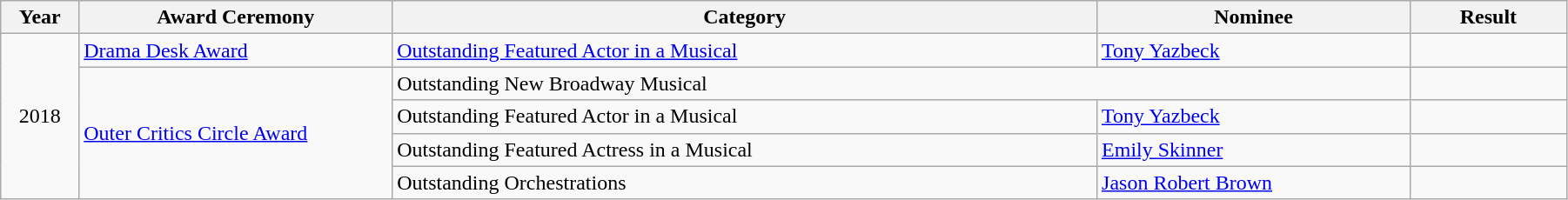<table class="wikitable" width="95%">
<tr>
<th width="5%">Year</th>
<th width="20%">Award Ceremony</th>
<th width="45%">Category</th>
<th width="20%">Nominee</th>
<th width="10%">Result</th>
</tr>
<tr>
<td rowspan="5" align="center">2018</td>
<td><a href='#'>Drama Desk Award</a></td>
<td><a href='#'>Outstanding Featured Actor in a Musical</a></td>
<td><a href='#'>Tony Yazbeck</a></td>
<td></td>
</tr>
<tr>
<td rowspan="4"><a href='#'>Outer Critics Circle Award</a></td>
<td colspan="2">Outstanding New Broadway Musical</td>
<td></td>
</tr>
<tr>
<td>Outstanding Featured Actor in a Musical</td>
<td><a href='#'>Tony Yazbeck</a></td>
<td></td>
</tr>
<tr>
<td>Outstanding Featured Actress in a Musical</td>
<td><a href='#'>Emily Skinner</a></td>
<td></td>
</tr>
<tr>
<td>Outstanding Orchestrations</td>
<td><a href='#'>Jason Robert Brown</a></td>
<td></td>
</tr>
</table>
